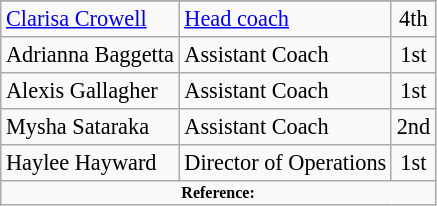<table class="wikitable" style="font-size:93%;">
<tr>
</tr>
<tr>
<td><a href='#'>Clarisa Crowell</a></td>
<td><a href='#'>Head coach</a></td>
<td align=center>4th</td>
</tr>
<tr>
<td>Adrianna Baggetta</td>
<td>Assistant Coach</td>
<td align=center>1st</td>
</tr>
<tr>
<td>Alexis Gallagher</td>
<td>Assistant Coach</td>
<td align=center>1st</td>
</tr>
<tr>
<td>Mysha Sataraka</td>
<td>Assistant Coach</td>
<td align=center>2nd</td>
</tr>
<tr>
<td>Haylee Hayward</td>
<td>Director of Operations</td>
<td align=center>1st</td>
</tr>
<tr>
<td colspan="4"  style="font-size:8pt; text-align:center;"><strong>Reference:</strong></td>
</tr>
</table>
